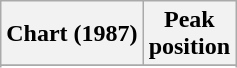<table class="wikitable sortable plainrowheaders" style="text-align:center">
<tr>
<th>Chart (1987)</th>
<th>Peak<br>position</th>
</tr>
<tr>
</tr>
<tr>
</tr>
<tr>
</tr>
<tr>
</tr>
<tr>
</tr>
<tr>
</tr>
<tr>
</tr>
</table>
